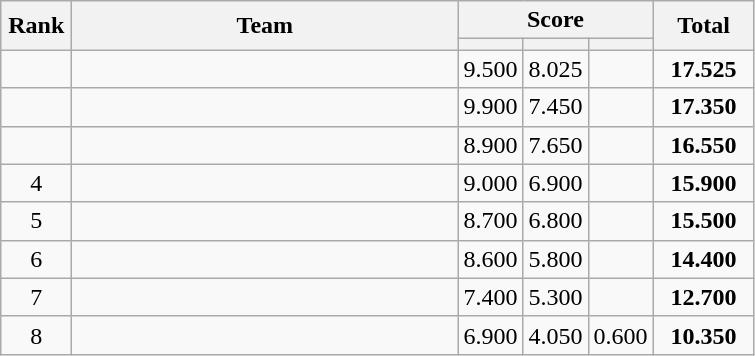<table class=wikitable style="text-align:center">
<tr>
<th width="40" rowspan="2">Rank</th>
<th width="250" rowspan="2">Team</th>
<th width="60" colspan="3">Score</th>
<th width="60" rowspan="2">Total</th>
</tr>
<tr>
<th></th>
<th></th>
<th></th>
</tr>
<tr>
<td></td>
<td align="left"></td>
<td>9.500</td>
<td>8.025</td>
<td></td>
<td><strong>17.525</strong></td>
</tr>
<tr>
<td></td>
<td align="left"></td>
<td>9.900</td>
<td>7.450</td>
<td></td>
<td><strong>17.350</strong></td>
</tr>
<tr>
<td></td>
<td align="left"></td>
<td>8.900</td>
<td>7.650</td>
<td></td>
<td><strong>16.550</strong></td>
</tr>
<tr>
<td>4</td>
<td align="left"></td>
<td>9.000</td>
<td>6.900</td>
<td></td>
<td><strong>15.900</strong></td>
</tr>
<tr>
<td>5</td>
<td align="left"></td>
<td>8.700</td>
<td>6.800</td>
<td></td>
<td><strong>15.500</strong></td>
</tr>
<tr>
<td>6</td>
<td align="left"></td>
<td>8.600</td>
<td>5.800</td>
<td></td>
<td><strong>14.400</strong></td>
</tr>
<tr>
<td>7</td>
<td align="left"></td>
<td>7.400</td>
<td>5.300</td>
<td></td>
<td><strong>12.700</strong></td>
</tr>
<tr>
<td>8</td>
<td align="left"></td>
<td>6.900</td>
<td>4.050</td>
<td>0.600</td>
<td><strong>10.350</strong></td>
</tr>
</table>
